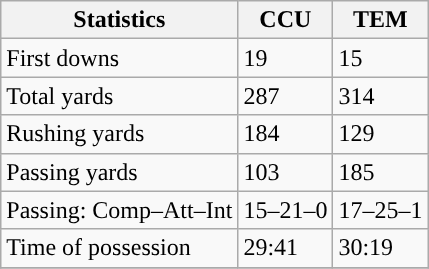<table class="wikitable" style="float: left;">
<tr>
<th>Statistics</th>
<th>CCU</th>
<th>TEM</th>
</tr>
<tr>
<td>First downs</td>
<td>19</td>
<td>15</td>
</tr>
<tr>
<td>Total yards</td>
<td>287</td>
<td>314</td>
</tr>
<tr>
<td>Rushing yards</td>
<td>184</td>
<td>129</td>
</tr>
<tr>
<td>Passing yards</td>
<td>103</td>
<td>185</td>
</tr>
<tr>
<td>Passing: Comp–Att–Int</td>
<td>15–21–0</td>
<td>17–25–1</td>
</tr>
<tr>
<td>Time of possession</td>
<td>29:41</td>
<td>30:19</td>
</tr>
<tr>
</tr>
</table>
